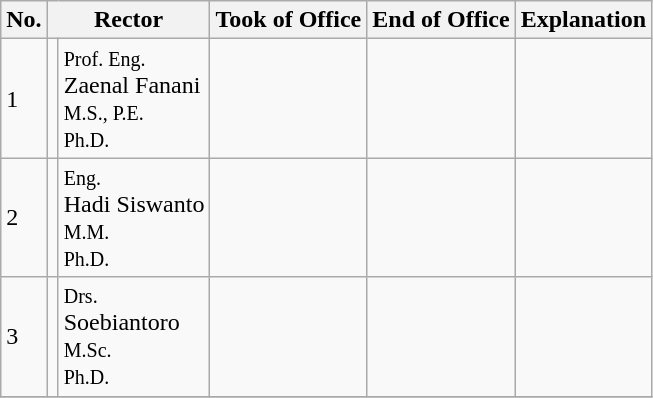<table class="wikitable">
<tr>
<th>No.</th>
<th colspan=2>Rector</th>
<th>Took of Office</th>
<th>End of Office</th>
<th>Explanation</th>
</tr>
<tr>
<td>1</td>
<td></td>
<td><small>Prof. Eng.</small><br>Zaenal Fanani<br> <small>M.S., P.E.</small><br> <small>Ph.D.</small></td>
<td></td>
<td></td>
<td></td>
</tr>
<tr>
<td>2</td>
<td></td>
<td><small>Eng.</small><br>Hadi Siswanto<br> <small>M.M.</small><br> <small>Ph.D.</small></td>
<td></td>
<td></td>
<td></td>
</tr>
<tr>
<td>3</td>
<td></td>
<td><small>Drs.</small><br>Soebiantoro<br> <small>M.Sc.</small><br> <small>Ph.D.</small></td>
<td></td>
<td></td>
<td></td>
</tr>
<tr>
</tr>
</table>
